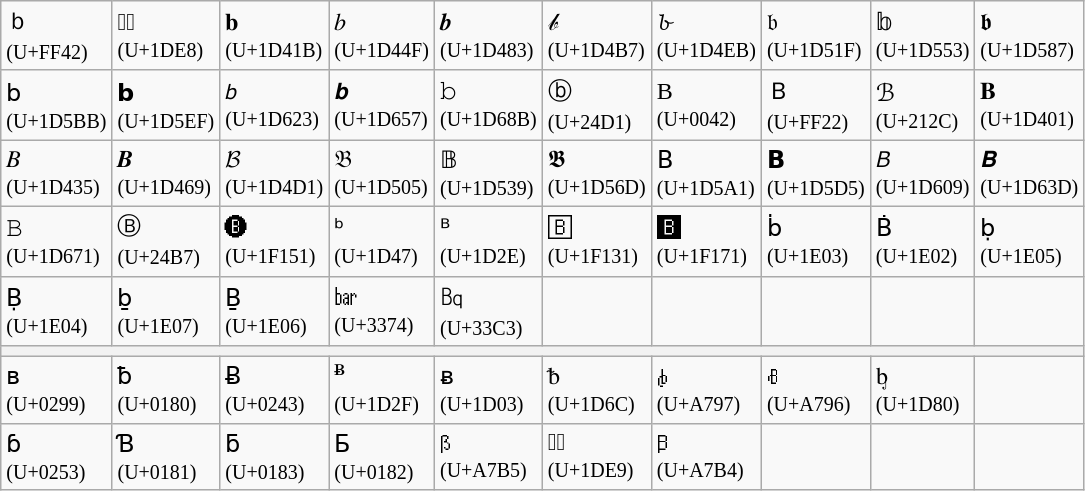<table class="wikitable">
<tr>
<td>ｂ <br><small>(U+FF42)</small></td>
<td>◌ᷨ <br><small>(U+1DE8)</small></td>
<td>𝐛 <br><small>(U+1D41B)</small></td>
<td>𝑏 <br><small>(U+1D44F)</small></td>
<td>𝒃 <br><small>(U+1D483)</small></td>
<td>𝒷 <br><small>(U+1D4B7)</small></td>
<td>𝓫 <br><small>(U+1D4EB)</small></td>
<td>𝔟 <br><small>(U+1D51F)</small></td>
<td>𝕓 <br><small>(U+1D553)</small></td>
<td>𝖇 <br><small>(U+1D587)</small></td>
</tr>
<tr>
<td>𝖻 <br><small>(U+1D5BB)</small></td>
<td>𝗯 <br><small>(U+1D5EF)</small></td>
<td>𝘣 <br><small>(U+1D623)</small></td>
<td>𝙗 <br><small>(U+1D657)</small></td>
<td>𝚋 <br><small>(U+1D68B)</small></td>
<td>ⓑ <br><small>(U+24D1)</small></td>
<td>B <br><small>(U+0042)</small></td>
<td>Ｂ <br><small>(U+FF22)</small></td>
<td>ℬ <br><small>(U+212C)</small></td>
<td>𝐁 <br><small>(U+1D401)</small></td>
</tr>
<tr>
<td>𝐵 <br><small>(U+1D435)</small></td>
<td>𝑩 <br><small>(U+1D469)</small></td>
<td>𝓑 <br><small>(U+1D4D1)</small></td>
<td>𝔅 <br><small>(U+1D505)</small></td>
<td>𝔹 <br><small>(U+1D539)</small></td>
<td>𝕭 <br><small>(U+1D56D)</small></td>
<td>𝖡 <br><small>(U+1D5A1)</small></td>
<td>𝗕 <br><small>(U+1D5D5)</small></td>
<td>𝘉 <br><small>(U+1D609)</small></td>
<td>𝘽 <br><small>(U+1D63D)</small></td>
</tr>
<tr>
<td>𝙱 <br><small>(U+1D671)</small></td>
<td>Ⓑ <br><small>(U+24B7)</small></td>
<td>🅑 <br><small>(U+1F151)</small></td>
<td>ᵇ <br><small>(U+1D47)</small></td>
<td>ᴮ <br><small>(U+1D2E)</small></td>
<td>🄱 <br><small>(U+1F131)</small></td>
<td>🅱 <br><small>(U+1F171)</small></td>
<td>ḃ <br><small>(U+1E03)</small></td>
<td>Ḃ <br><small>(U+1E02)</small></td>
<td>ḅ <br><small>(U+1E05)</small></td>
</tr>
<tr>
<td>Ḅ <br><small>(U+1E04)</small></td>
<td>ḇ <br><small>(U+1E07)</small></td>
<td>Ḇ <br><small>(U+1E06)</small></td>
<td>㍴ <br><small>(U+3374)</small></td>
<td>㏃ <br><small>(U+33C3)</small></td>
<td></td>
<td></td>
<td></td>
<td></td>
<td></td>
</tr>
<tr>
<th colspan=10></th>
</tr>
<tr>
<td>ʙ <br><small>(U+0299)</small></td>
<td>ƀ <br><small>(U+0180)</small></td>
<td>Ƀ <br><small>(U+0243)</small></td>
<td>ᴯ <br><small>(U+1D2F)</small></td>
<td>ᴃ <br><small>(U+1D03)</small></td>
<td>ᵬ <br><small>(U+1D6C)</small></td>
<td>ꞗ <br><small>(U+A797)</small></td>
<td>Ꞗ <br><small>(U+A796)</small></td>
<td>ᶀ <br><small>(U+1D80)</small></td>
<td></td>
</tr>
<tr>
<td>ɓ <br><small>(U+0253)</small></td>
<td>Ɓ <br><small>(U+0181)</small></td>
<td>ƃ <br><small>(U+0183)</small></td>
<td>Ƃ <br><small>(U+0182)</small></td>
<td>ꞵ <br><small>(U+A7B5)</small></td>
<td>◌ᷩ <br><small>(U+1DE9)</small></td>
<td>Ꞵ <br><small>(U+A7B4)</small></td>
<td></td>
<td></td>
<td></td>
</tr>
</table>
